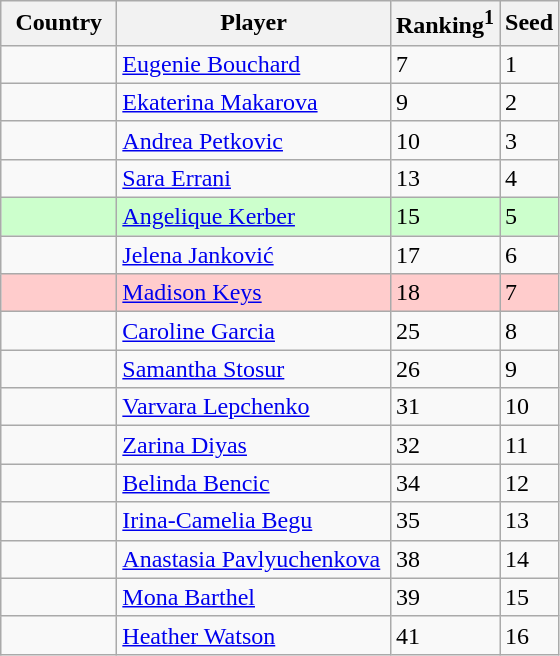<table class="sortable wikitable">
<tr>
<th width="70">Country</th>
<th width="175">Player</th>
<th>Ranking<sup>1</sup></th>
<th>Seed</th>
</tr>
<tr>
<td></td>
<td><a href='#'>Eugenie Bouchard</a></td>
<td>7</td>
<td>1</td>
</tr>
<tr>
<td></td>
<td><a href='#'>Ekaterina Makarova</a></td>
<td>9</td>
<td>2</td>
</tr>
<tr>
<td></td>
<td><a href='#'>Andrea Petkovic</a></td>
<td>10</td>
<td>3</td>
</tr>
<tr>
<td></td>
<td><a href='#'>Sara Errani</a></td>
<td>13</td>
<td>4</td>
</tr>
<tr style="background:#cfc;">
<td></td>
<td><a href='#'>Angelique Kerber</a></td>
<td>15</td>
<td>5</td>
</tr>
<tr>
<td></td>
<td><a href='#'>Jelena Janković</a></td>
<td>17</td>
<td>6</td>
</tr>
<tr style="background:#fcc;">
<td></td>
<td><a href='#'>Madison Keys</a></td>
<td>18</td>
<td>7</td>
</tr>
<tr>
<td></td>
<td><a href='#'>Caroline Garcia</a></td>
<td>25</td>
<td>8</td>
</tr>
<tr>
<td></td>
<td><a href='#'>Samantha Stosur</a></td>
<td>26</td>
<td>9</td>
</tr>
<tr>
<td></td>
<td><a href='#'>Varvara Lepchenko</a></td>
<td>31</td>
<td>10</td>
</tr>
<tr>
<td></td>
<td><a href='#'>Zarina Diyas</a></td>
<td>32</td>
<td>11</td>
</tr>
<tr>
<td></td>
<td><a href='#'>Belinda Bencic</a></td>
<td>34</td>
<td>12</td>
</tr>
<tr>
<td></td>
<td><a href='#'>Irina-Camelia Begu</a></td>
<td>35</td>
<td>13</td>
</tr>
<tr>
<td></td>
<td><a href='#'>Anastasia Pavlyuchenkova</a></td>
<td>38</td>
<td>14</td>
</tr>
<tr>
<td></td>
<td><a href='#'>Mona Barthel</a></td>
<td>39</td>
<td>15</td>
</tr>
<tr>
<td></td>
<td><a href='#'>Heather Watson</a></td>
<td>41</td>
<td>16</td>
</tr>
</table>
